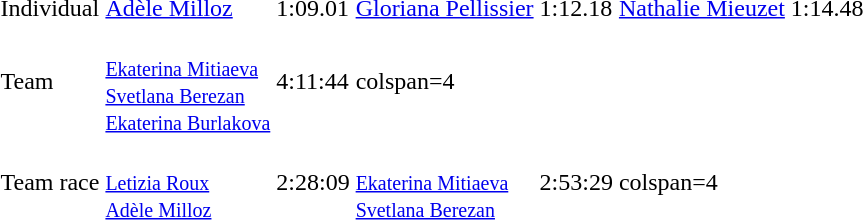<table>
<tr>
<td>Individual</td>
<td><a href='#'>Adèle Milloz</a><br></td>
<td>1:09.01</td>
<td><a href='#'>Gloriana Pellissier</a><br></td>
<td>1:12.18</td>
<td><a href='#'>Nathalie Mieuzet</a><br></td>
<td>1:14.48</td>
</tr>
<tr>
<td>Team</td>
<td><br><small><a href='#'>Ekaterina Mitiaeva</a><br><a href='#'>Svetlana Berezan</a><br><a href='#'>Ekaterina Burlakova</a></small></td>
<td>4:11:44</td>
<td>colspan=4 </td>
</tr>
<tr>
<td>Team race</td>
<td><br><small><a href='#'>Letizia Roux</a><br><a href='#'>Adèle Milloz</a></small></td>
<td>2:28:09</td>
<td><br><small><a href='#'>Ekaterina Mitiaeva</a><br><a href='#'>Svetlana Berezan</a></small></td>
<td>2:53:29</td>
<td>colspan=4 </td>
</tr>
</table>
